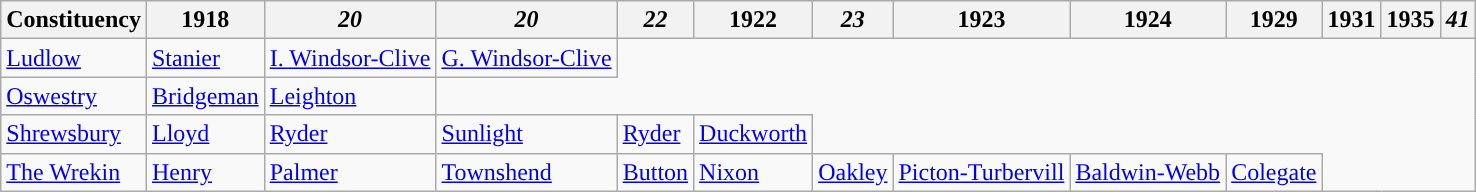<table class="wikitable">
<tr>
<th>Constituency</th>
<th>1918</th>
<th><em>20</em></th>
<th><em>20</em></th>
<th><em>22</em></th>
<th>1922</th>
<th><em>23</em></th>
<th>1923</th>
<th>1924</th>
<th>1929</th>
<th>1931</th>
<th>1935</th>
<th><em>41</em></th>
</tr>
<tr>
<td><a href='#'>Ludlow</a></td>
<td><a href='#'>Stanier</a></td>
<td><a href='#'>I. Windsor-Clive</a></td>
<td><a href='#'>G. Windsor-Clive</a></td>
</tr>
<tr>
<td><a href='#'>Oswestry</a></td>
<td><a href='#'>Bridgeman</a></td>
<td><a href='#'>Leighton</a></td>
</tr>
<tr>
<td><a href='#'>Shrewsbury</a></td>
<td><a href='#'>Lloyd</a></td>
<td><a href='#'>Ryder</a></td>
<td><a href='#'>Sunlight</a></td>
<td><a href='#'>Ryder</a></td>
<td><a href='#'>Duckworth</a></td>
</tr>
<tr>
<td><a href='#'>The Wrekin</a></td>
<td><a href='#'>Henry</a></td>
<td><a href='#'>Palmer</a></td>
<td><a href='#'>Townshend</a></td>
<td><a href='#'>Button</a></td>
<td><a href='#'>Nixon</a></td>
<td><a href='#'>Oakley</a></td>
<td><a href='#'>Picton-Turbervill</a></td>
<td><a href='#'>Baldwin-Webb</a></td>
<td><a href='#'>Colegate</a></td>
</tr>
</table>
